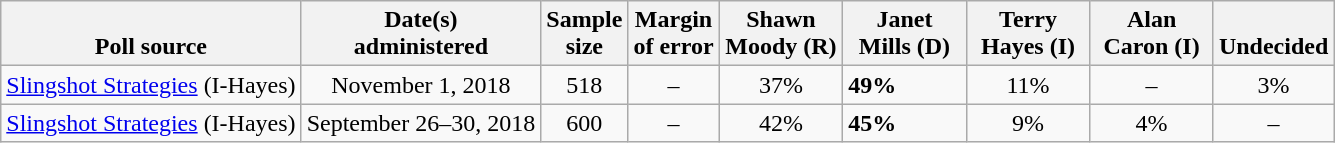<table class="wikitable">
<tr valign=bottom>
<th>Poll source</th>
<th>Date(s)<br>administered</th>
<th>Sample<br>size</th>
<th>Margin<br>of error</th>
<th style="width:75px;">Shawn<br>Moody (R)</th>
<th style="width:75px;">Janet<br>Mills (D)</th>
<th style="width:75px;">Terry<br>Hayes (I)</th>
<th style="width:75px;">Alan<br>Caron (I)</th>
<th>Undecided</th>
</tr>
<tr>
<td><a href='#'>Slingshot Strategies</a> (I-Hayes)</td>
<td align=center>November 1, 2018</td>
<td align=center>518</td>
<td align=center>–</td>
<td align=center>37%</td>
<td><strong>49%</strong></td>
<td align=center>11%</td>
<td align=center>–</td>
<td align=center>3%</td>
</tr>
<tr>
<td><a href='#'>Slingshot Strategies</a> (I-Hayes)</td>
<td align=center>September 26–30, 2018</td>
<td align=center>600</td>
<td align=center>–</td>
<td align=center>42%</td>
<td><strong>45%</strong></td>
<td align=center>9%</td>
<td align=center>4%</td>
<td align=center>–</td>
</tr>
</table>
